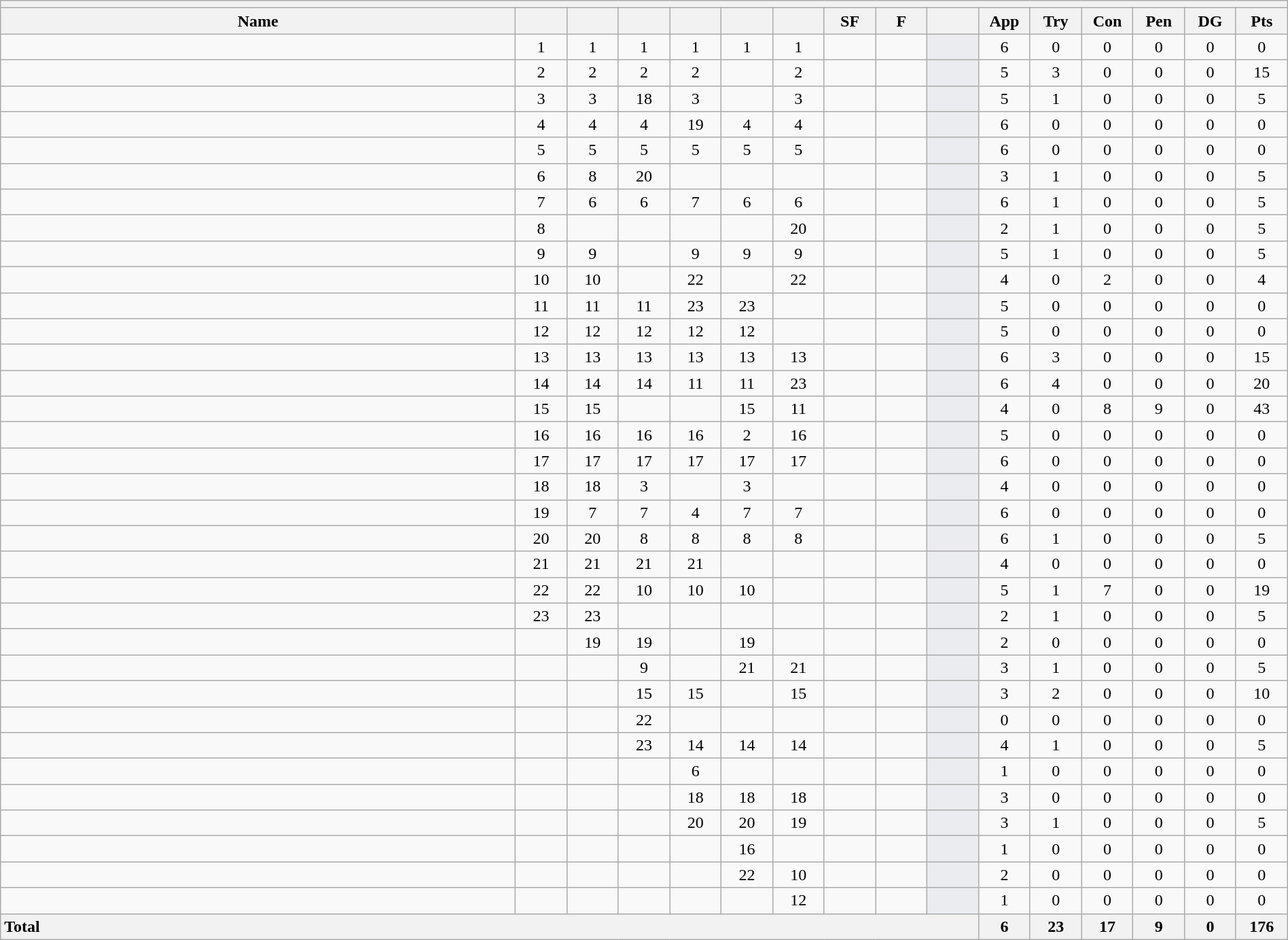<table class="wikitable collapsible collapsed" style="text-align:center; font-size:100%; width:100%">
<tr>
<th colspan="100%"></th>
</tr>
<tr>
<th style="width:40%;">Name</th>
<th style="width:4%;"></th>
<th style="width:4%;"></th>
<th style="width:4%;"></th>
<th style="width:4%;"></th>
<th style="width:4%;"></th>
<th style="width:4%;"></th>
<th style="width:4%;">SF</th>
<th style="width:4%;">F</th>
<th style="width:4%;"></th>
<th style="width:4%;">App</th>
<th style="width:4%;">Try</th>
<th style="width:4%;">Con</th>
<th style="width:4%;">Pen</th>
<th style="width:4%;">DG</th>
<th style="width:4%;">Pts</th>
</tr>
<tr>
<td style="text-align:left;"></td>
<td>1</td>
<td>1</td>
<td>1</td>
<td>1</td>
<td>1</td>
<td>1</td>
<td></td>
<td></td>
<td style="background:#EBECF0;"></td>
<td>6</td>
<td>0</td>
<td>0</td>
<td>0</td>
<td>0</td>
<td>0</td>
</tr>
<tr>
<td style="text-align:left;"></td>
<td>2</td>
<td>2</td>
<td>2</td>
<td>2</td>
<td></td>
<td>2</td>
<td></td>
<td></td>
<td style="background:#EBECF0;"></td>
<td>5</td>
<td>3</td>
<td>0</td>
<td>0</td>
<td>0</td>
<td>15</td>
</tr>
<tr>
<td style="text-align:left;"></td>
<td>3</td>
<td>3</td>
<td>18 </td>
<td>3</td>
<td></td>
<td>3</td>
<td></td>
<td></td>
<td style="background:#EBECF0;"></td>
<td>5</td>
<td>1</td>
<td>0</td>
<td>0</td>
<td>0</td>
<td>5</td>
</tr>
<tr>
<td style="text-align:left;"></td>
<td>4</td>
<td>4</td>
<td>4</td>
<td>19 </td>
<td>4</td>
<td>4</td>
<td></td>
<td></td>
<td style="background:#EBECF0;"></td>
<td>6</td>
<td>0</td>
<td>0</td>
<td>0</td>
<td>0</td>
<td>0</td>
</tr>
<tr>
<td style="text-align:left;"></td>
<td>5</td>
<td>5</td>
<td>5</td>
<td>5</td>
<td>5</td>
<td>5</td>
<td></td>
<td></td>
<td style="background:#EBECF0;"></td>
<td>6</td>
<td>0</td>
<td>0</td>
<td>0</td>
<td>0</td>
<td>0</td>
</tr>
<tr>
<td style="text-align:left;"></td>
<td>6</td>
<td>8</td>
<td>20 </td>
<td></td>
<td></td>
<td></td>
<td></td>
<td></td>
<td style="background:#EBECF0;"></td>
<td>3</td>
<td>1</td>
<td>0</td>
<td>0</td>
<td>0</td>
<td>5</td>
</tr>
<tr>
<td style="text-align:left;"></td>
<td>7</td>
<td>6</td>
<td>6</td>
<td>7</td>
<td>6</td>
<td>6</td>
<td></td>
<td></td>
<td style="background:#EBECF0;"></td>
<td>6</td>
<td>1</td>
<td>0</td>
<td>0</td>
<td>0</td>
<td>5</td>
</tr>
<tr>
<td style="text-align:left;"></td>
<td>8</td>
<td></td>
<td></td>
<td></td>
<td></td>
<td>20 </td>
<td></td>
<td></td>
<td style="background:#EBECF0;"></td>
<td>2</td>
<td>1</td>
<td>0</td>
<td>0</td>
<td>0</td>
<td>5</td>
</tr>
<tr>
<td style="text-align:left;"></td>
<td>9</td>
<td>9</td>
<td></td>
<td>9</td>
<td>9</td>
<td>9</td>
<td></td>
<td></td>
<td style="background:#EBECF0;"></td>
<td>5</td>
<td>1</td>
<td>0</td>
<td>0</td>
<td>0</td>
<td>5</td>
</tr>
<tr>
<td style="text-align:left;"></td>
<td>10</td>
<td>10</td>
<td></td>
<td>22 </td>
<td></td>
<td>22 </td>
<td></td>
<td></td>
<td style="background:#EBECF0;"></td>
<td>4</td>
<td>0</td>
<td>2</td>
<td>0</td>
<td>0</td>
<td>4</td>
</tr>
<tr>
<td style="text-align:left;"></td>
<td>11</td>
<td>11</td>
<td>11</td>
<td>23 </td>
<td>23 </td>
<td></td>
<td></td>
<td></td>
<td style="background:#EBECF0;"></td>
<td>5</td>
<td>0</td>
<td>0</td>
<td>0</td>
<td>0</td>
<td>0</td>
</tr>
<tr>
<td style="text-align:left;"></td>
<td>12</td>
<td>12</td>
<td>12</td>
<td>12</td>
<td>12</td>
<td></td>
<td></td>
<td></td>
<td style="background:#EBECF0;"></td>
<td>5</td>
<td>0</td>
<td>0</td>
<td>0</td>
<td>0</td>
<td>0</td>
</tr>
<tr>
<td style="text-align:left;"></td>
<td>13</td>
<td>13</td>
<td>13</td>
<td>13</td>
<td>13</td>
<td>13</td>
<td></td>
<td></td>
<td style="background:#EBECF0;"></td>
<td>6</td>
<td>3</td>
<td>0</td>
<td>0</td>
<td>0</td>
<td>15</td>
</tr>
<tr>
<td style="text-align:left;"></td>
<td>14</td>
<td>14</td>
<td>14</td>
<td>11</td>
<td>11</td>
<td>23 </td>
<td></td>
<td></td>
<td style="background:#EBECF0;"></td>
<td>6</td>
<td>4</td>
<td>0</td>
<td>0</td>
<td>0</td>
<td>20</td>
</tr>
<tr>
<td style="text-align:left;"></td>
<td>15</td>
<td>15</td>
<td></td>
<td></td>
<td>15</td>
<td>11</td>
<td></td>
<td></td>
<td style="background:#EBECF0;"></td>
<td>4</td>
<td>0</td>
<td>8</td>
<td>9</td>
<td>0</td>
<td>43</td>
</tr>
<tr>
<td style="text-align:left;"></td>
<td>16 </td>
<td>16 </td>
<td>16 </td>
<td>16 </td>
<td>2</td>
<td>16</td>
<td></td>
<td></td>
<td style="background:#EBECF0;"></td>
<td>5</td>
<td>0</td>
<td>0</td>
<td>0</td>
<td>0</td>
<td>0</td>
</tr>
<tr>
<td style="text-align:left;"></td>
<td>17 </td>
<td>17 </td>
<td>17 </td>
<td>17 </td>
<td>17 </td>
<td>17 </td>
<td></td>
<td></td>
<td style="background:#EBECF0;"></td>
<td>6</td>
<td>0</td>
<td>0</td>
<td>0</td>
<td>0</td>
<td>0</td>
</tr>
<tr>
<td style="text-align:left;"></td>
<td>18 </td>
<td>18 </td>
<td>3</td>
<td></td>
<td>3</td>
<td></td>
<td></td>
<td></td>
<td style="background:#EBECF0;"></td>
<td>4</td>
<td>0</td>
<td>0</td>
<td>0</td>
<td>0</td>
<td>0</td>
</tr>
<tr>
<td style="text-align:left;"></td>
<td>19 </td>
<td>7</td>
<td>7</td>
<td>4</td>
<td>7</td>
<td>7</td>
<td></td>
<td></td>
<td style="background:#EBECF0;"></td>
<td>6</td>
<td>0</td>
<td>0</td>
<td>0</td>
<td>0</td>
<td>0</td>
</tr>
<tr>
<td style="text-align:left;"></td>
<td>20 </td>
<td>20 </td>
<td>8</td>
<td>8</td>
<td>8</td>
<td>8</td>
<td></td>
<td></td>
<td style="background:#EBECF0;"></td>
<td>6</td>
<td>1</td>
<td>0</td>
<td>0</td>
<td>0</td>
<td>5</td>
</tr>
<tr>
<td style="text-align:left;"></td>
<td>21 </td>
<td>21 </td>
<td>21 </td>
<td>21 </td>
<td></td>
<td></td>
<td></td>
<td></td>
<td style="background:#EBECF0;"></td>
<td>4</td>
<td>0</td>
<td>0</td>
<td>0</td>
<td>0</td>
<td>0</td>
</tr>
<tr>
<td style="text-align:left;"></td>
<td>22 </td>
<td>22 </td>
<td>10</td>
<td>10</td>
<td>10</td>
<td></td>
<td></td>
<td></td>
<td style="background:#EBECF0;"></td>
<td>5</td>
<td>1</td>
<td>7</td>
<td>0</td>
<td>0</td>
<td>19</td>
</tr>
<tr>
<td style="text-align:left;"></td>
<td>23 </td>
<td>23 </td>
<td></td>
<td></td>
<td></td>
<td></td>
<td></td>
<td></td>
<td style="background:#EBECF0;"></td>
<td>2</td>
<td>1</td>
<td>0</td>
<td>0</td>
<td>0</td>
<td>5</td>
</tr>
<tr>
<td style="text-align:left;"></td>
<td></td>
<td>19 </td>
<td>19</td>
<td></td>
<td>19 </td>
<td></td>
<td></td>
<td></td>
<td style="background:#EBECF0;"></td>
<td>2</td>
<td>0</td>
<td>0</td>
<td>0</td>
<td>0</td>
<td>0</td>
</tr>
<tr>
<td style="text-align:left;"></td>
<td></td>
<td></td>
<td>9</td>
<td></td>
<td>21 </td>
<td>21 </td>
<td></td>
<td></td>
<td style="background:#EBECF0;"></td>
<td>3</td>
<td>1</td>
<td>0</td>
<td>0</td>
<td>0</td>
<td>5</td>
</tr>
<tr>
<td style="text-align:left;"></td>
<td></td>
<td></td>
<td>15</td>
<td>15</td>
<td></td>
<td>15</td>
<td></td>
<td></td>
<td style="background:#EBECF0;"></td>
<td>3</td>
<td>2</td>
<td>0</td>
<td>0</td>
<td>0</td>
<td>10</td>
</tr>
<tr>
<td style="text-align:left;"></td>
<td></td>
<td></td>
<td>22</td>
<td></td>
<td></td>
<td></td>
<td></td>
<td></td>
<td style="background:#EBECF0;"></td>
<td>0</td>
<td>0</td>
<td>0</td>
<td>0</td>
<td>0</td>
<td>0</td>
</tr>
<tr>
<td style="text-align:left;"></td>
<td></td>
<td></td>
<td>23 </td>
<td>14</td>
<td>14</td>
<td>14</td>
<td></td>
<td></td>
<td style="background:#EBECF0;"></td>
<td>4</td>
<td>1</td>
<td>0</td>
<td>0</td>
<td>0</td>
<td>5</td>
</tr>
<tr>
<td style="text-align:left;"></td>
<td></td>
<td></td>
<td></td>
<td>6</td>
<td></td>
<td></td>
<td></td>
<td></td>
<td style="background:#EBECF0;"></td>
<td>1</td>
<td>0</td>
<td>0</td>
<td>0</td>
<td>0</td>
<td>0</td>
</tr>
<tr>
<td style="text-align:left;"></td>
<td></td>
<td></td>
<td></td>
<td>18 </td>
<td>18 </td>
<td>18 </td>
<td></td>
<td></td>
<td style="background:#EBECF0;"></td>
<td>3</td>
<td>0</td>
<td>0</td>
<td>0</td>
<td>0</td>
<td>0</td>
</tr>
<tr>
<td style="text-align:left;"></td>
<td></td>
<td></td>
<td></td>
<td>20 </td>
<td>20 </td>
<td>19 </td>
<td></td>
<td></td>
<td style="background:#EBECF0;"></td>
<td>3</td>
<td>1</td>
<td>0</td>
<td>0</td>
<td>0</td>
<td>5</td>
</tr>
<tr>
<td style="text-align:left;"></td>
<td></td>
<td></td>
<td></td>
<td></td>
<td>16 </td>
<td></td>
<td></td>
<td></td>
<td style="background:#EBECF0;"></td>
<td>1</td>
<td>0</td>
<td>0</td>
<td>0</td>
<td>0</td>
<td>0</td>
</tr>
<tr>
<td style="text-align:left;"></td>
<td></td>
<td></td>
<td></td>
<td></td>
<td>22 </td>
<td>10</td>
<td></td>
<td></td>
<td style="background:#EBECF0;"></td>
<td>2</td>
<td>0</td>
<td>0</td>
<td>0</td>
<td>0</td>
<td>0</td>
</tr>
<tr>
<td style="text-align:left;"></td>
<td></td>
<td></td>
<td></td>
<td></td>
<td></td>
<td>12</td>
<td></td>
<td></td>
<td style="background:#EBECF0;"></td>
<td>1</td>
<td>0</td>
<td>0</td>
<td>0</td>
<td>0</td>
<td>0</td>
</tr>
<tr>
<th colspan="10" style="text-align:left;">Total</th>
<th>6</th>
<th>23</th>
<th>17</th>
<th>9</th>
<th>0</th>
<th>176</th>
</tr>
</table>
